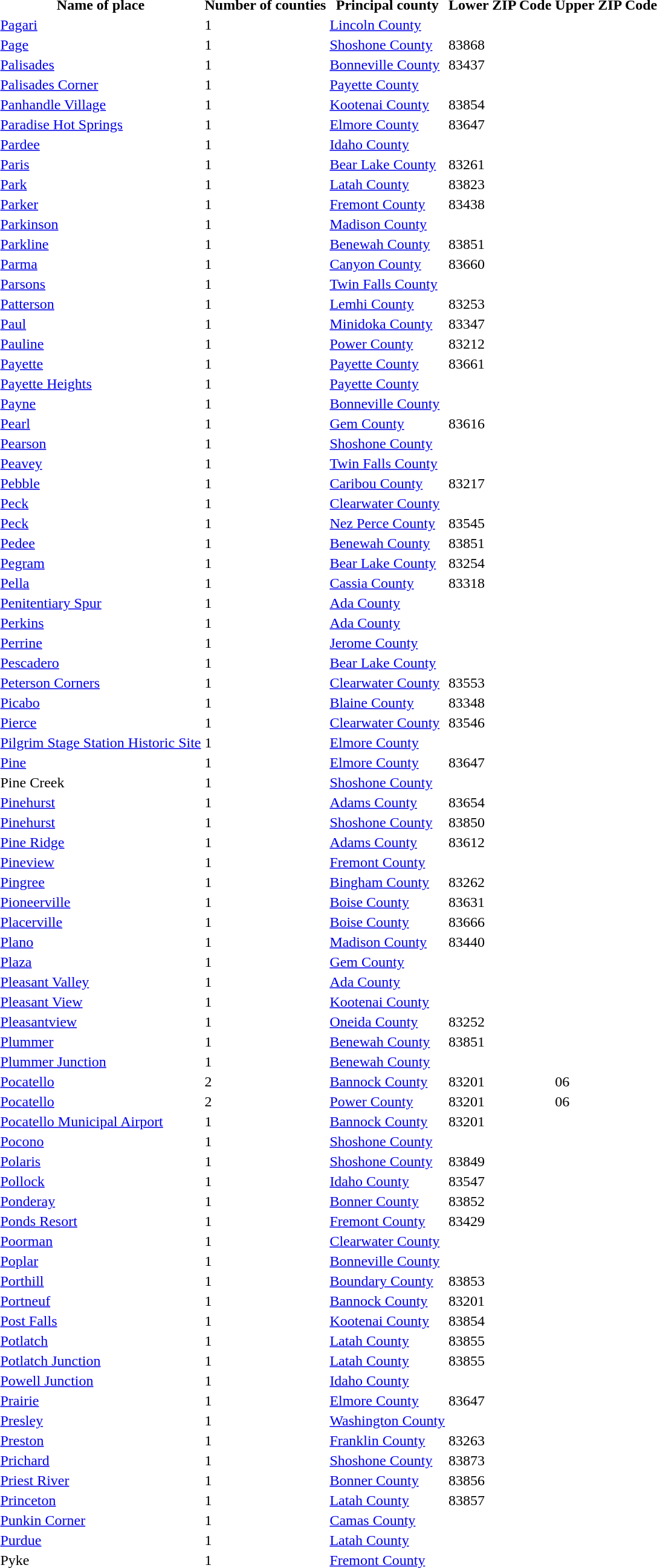<table>
<tr>
<th>Name of place</th>
<th>Number of counties</th>
<th>Principal county</th>
<th>Lower ZIP Code</th>
<th>Upper ZIP Code</th>
</tr>
<tr --->
<td><a href='#'>Pagari</a></td>
<td>1</td>
<td><a href='#'>Lincoln County</a></td>
<td> </td>
<td> </td>
</tr>
<tr --->
<td><a href='#'>Page</a></td>
<td>1</td>
<td><a href='#'>Shoshone County</a></td>
<td>83868</td>
<td> </td>
</tr>
<tr --->
<td><a href='#'>Palisades</a></td>
<td>1</td>
<td><a href='#'>Bonneville County</a></td>
<td>83437</td>
<td> </td>
</tr>
<tr --->
<td><a href='#'>Palisades Corner</a></td>
<td>1</td>
<td><a href='#'>Payette County</a></td>
<td> </td>
<td> </td>
</tr>
<tr --->
<td><a href='#'>Panhandle Village</a></td>
<td>1</td>
<td><a href='#'>Kootenai County</a></td>
<td>83854</td>
<td> </td>
</tr>
<tr --->
<td><a href='#'>Paradise Hot Springs</a></td>
<td>1</td>
<td><a href='#'>Elmore County</a></td>
<td>83647</td>
<td> </td>
</tr>
<tr --->
<td><a href='#'>Pardee</a></td>
<td>1</td>
<td><a href='#'>Idaho County</a></td>
<td> </td>
<td> </td>
</tr>
<tr --->
<td><a href='#'>Paris</a></td>
<td>1</td>
<td><a href='#'>Bear Lake County</a></td>
<td>83261</td>
<td> </td>
</tr>
<tr --->
<td><a href='#'>Park</a></td>
<td>1</td>
<td><a href='#'>Latah County</a></td>
<td>83823</td>
<td> </td>
</tr>
<tr --->
<td><a href='#'>Parker</a></td>
<td>1</td>
<td><a href='#'>Fremont County</a></td>
<td>83438</td>
<td> </td>
</tr>
<tr --->
<td><a href='#'>Parkinson</a></td>
<td>1</td>
<td><a href='#'>Madison County</a></td>
<td> </td>
<td> </td>
</tr>
<tr --->
<td><a href='#'>Parkline</a></td>
<td>1</td>
<td><a href='#'>Benewah County</a></td>
<td>83851</td>
<td> </td>
</tr>
<tr --->
<td><a href='#'>Parma</a></td>
<td>1</td>
<td><a href='#'>Canyon County</a></td>
<td>83660</td>
<td> </td>
</tr>
<tr --->
<td><a href='#'>Parsons</a></td>
<td>1</td>
<td><a href='#'>Twin Falls County</a></td>
<td> </td>
<td> </td>
</tr>
<tr --->
<td><a href='#'>Patterson</a></td>
<td>1</td>
<td><a href='#'>Lemhi County</a></td>
<td>83253</td>
<td> </td>
</tr>
<tr --->
<td><a href='#'>Paul</a></td>
<td>1</td>
<td><a href='#'>Minidoka County</a></td>
<td>83347</td>
<td> </td>
</tr>
<tr --->
<td><a href='#'>Pauline</a></td>
<td>1</td>
<td><a href='#'>Power County</a></td>
<td>83212</td>
<td> </td>
</tr>
<tr --->
<td><a href='#'>Payette</a></td>
<td>1</td>
<td><a href='#'>Payette County</a></td>
<td>83661</td>
<td> </td>
</tr>
<tr --->
<td><a href='#'>Payette Heights</a></td>
<td>1</td>
<td><a href='#'>Payette County</a></td>
<td> </td>
<td> </td>
</tr>
<tr --->
<td><a href='#'>Payne</a></td>
<td>1</td>
<td><a href='#'>Bonneville County</a></td>
<td> </td>
<td> </td>
</tr>
<tr --->
<td><a href='#'>Pearl</a></td>
<td>1</td>
<td><a href='#'>Gem County</a></td>
<td>83616</td>
<td> </td>
</tr>
<tr --->
<td><a href='#'>Pearson</a></td>
<td>1</td>
<td><a href='#'>Shoshone County</a></td>
<td> </td>
<td> </td>
</tr>
<tr --->
<td><a href='#'>Peavey</a></td>
<td>1</td>
<td><a href='#'>Twin Falls County</a></td>
<td> </td>
<td> </td>
</tr>
<tr --->
<td><a href='#'>Pebble</a></td>
<td>1</td>
<td><a href='#'>Caribou County</a></td>
<td>83217</td>
<td> </td>
</tr>
<tr --->
<td><a href='#'>Peck</a></td>
<td>1</td>
<td><a href='#'>Clearwater County</a></td>
<td> </td>
<td> </td>
</tr>
<tr --->
<td><a href='#'>Peck</a></td>
<td>1</td>
<td><a href='#'>Nez Perce County</a></td>
<td>83545</td>
<td> </td>
</tr>
<tr --->
<td><a href='#'>Pedee</a></td>
<td>1</td>
<td><a href='#'>Benewah County</a></td>
<td>83851</td>
<td> </td>
</tr>
<tr --->
<td><a href='#'>Pegram</a></td>
<td>1</td>
<td><a href='#'>Bear Lake County</a></td>
<td>83254</td>
<td> </td>
</tr>
<tr --->
<td><a href='#'>Pella</a></td>
<td>1</td>
<td><a href='#'>Cassia County</a></td>
<td>83318</td>
<td> </td>
</tr>
<tr --->
<td><a href='#'>Penitentiary Spur</a></td>
<td>1</td>
<td><a href='#'>Ada County</a></td>
<td> </td>
<td> </td>
</tr>
<tr --->
<td><a href='#'>Perkins</a></td>
<td>1</td>
<td><a href='#'>Ada County</a></td>
<td> </td>
<td> </td>
</tr>
<tr --->
<td><a href='#'>Perrine</a></td>
<td>1</td>
<td><a href='#'>Jerome County</a></td>
<td> </td>
<td> </td>
</tr>
<tr --->
<td><a href='#'>Pescadero</a></td>
<td>1</td>
<td><a href='#'>Bear Lake County</a></td>
<td> </td>
<td> </td>
</tr>
<tr --->
<td><a href='#'>Peterson Corners</a></td>
<td>1</td>
<td><a href='#'>Clearwater County</a></td>
<td>83553</td>
<td> </td>
</tr>
<tr --->
<td><a href='#'>Picabo</a></td>
<td>1</td>
<td><a href='#'>Blaine County</a></td>
<td>83348</td>
<td> </td>
</tr>
<tr --->
<td><a href='#'>Pierce</a></td>
<td>1</td>
<td><a href='#'>Clearwater County</a></td>
<td>83546</td>
<td> </td>
</tr>
<tr --->
<td><a href='#'>Pilgrim Stage Station Historic Site</a></td>
<td>1</td>
<td><a href='#'>Elmore County</a></td>
<td> </td>
<td> </td>
</tr>
<tr --->
<td><a href='#'>Pine</a></td>
<td>1</td>
<td><a href='#'>Elmore County</a></td>
<td>83647</td>
<td> </td>
</tr>
<tr --->
<td>Pine Creek</td>
<td>1</td>
<td><a href='#'>Shoshone County</a></td>
<td> </td>
<td> </td>
</tr>
<tr --->
<td><a href='#'>Pinehurst</a></td>
<td>1</td>
<td><a href='#'>Adams County</a></td>
<td>83654</td>
<td> </td>
</tr>
<tr --->
<td><a href='#'>Pinehurst</a></td>
<td>1</td>
<td><a href='#'>Shoshone County</a></td>
<td>83850</td>
<td> </td>
</tr>
<tr --->
<td><a href='#'>Pine Ridge</a></td>
<td>1</td>
<td><a href='#'>Adams County</a></td>
<td>83612</td>
<td> </td>
</tr>
<tr --->
<td><a href='#'>Pineview</a></td>
<td>1</td>
<td><a href='#'>Fremont County</a></td>
<td> </td>
<td> </td>
</tr>
<tr --->
<td><a href='#'>Pingree</a></td>
<td>1</td>
<td><a href='#'>Bingham County</a></td>
<td>83262</td>
<td> </td>
</tr>
<tr --->
<td><a href='#'>Pioneerville</a></td>
<td>1</td>
<td><a href='#'>Boise County</a></td>
<td>83631</td>
<td> </td>
</tr>
<tr --->
<td><a href='#'>Placerville</a></td>
<td>1</td>
<td><a href='#'>Boise County</a></td>
<td>83666</td>
<td> </td>
</tr>
<tr --->
<td><a href='#'>Plano</a></td>
<td>1</td>
<td><a href='#'>Madison County</a></td>
<td>83440</td>
<td> </td>
</tr>
<tr --->
<td><a href='#'>Plaza</a></td>
<td>1</td>
<td><a href='#'>Gem County</a></td>
<td> </td>
<td> </td>
</tr>
<tr --->
<td><a href='#'>Pleasant Valley</a></td>
<td>1</td>
<td><a href='#'>Ada County</a></td>
<td> </td>
<td> </td>
</tr>
<tr --->
<td><a href='#'>Pleasant View</a></td>
<td>1</td>
<td><a href='#'>Kootenai County</a></td>
<td> </td>
<td> </td>
</tr>
<tr --->
<td><a href='#'>Pleasantview</a></td>
<td>1</td>
<td><a href='#'>Oneida County</a></td>
<td>83252</td>
<td> </td>
</tr>
<tr --->
<td><a href='#'>Plummer</a></td>
<td>1</td>
<td><a href='#'>Benewah County</a></td>
<td>83851</td>
<td> </td>
</tr>
<tr --->
<td><a href='#'>Plummer Junction</a></td>
<td>1</td>
<td><a href='#'>Benewah County</a></td>
<td> </td>
<td> </td>
</tr>
<tr --->
<td><a href='#'>Pocatello</a></td>
<td>2</td>
<td><a href='#'>Bannock County</a></td>
<td>83201</td>
<td>06</td>
</tr>
<tr --->
<td><a href='#'>Pocatello</a></td>
<td>2</td>
<td><a href='#'>Power County</a></td>
<td>83201</td>
<td>06</td>
</tr>
<tr --->
<td><a href='#'>Pocatello Municipal Airport</a></td>
<td>1</td>
<td><a href='#'>Bannock County</a></td>
<td>83201</td>
<td> </td>
</tr>
<tr --->
<td><a href='#'>Pocono</a></td>
<td>1</td>
<td><a href='#'>Shoshone County</a></td>
<td> </td>
<td> </td>
</tr>
<tr --->
<td><a href='#'>Polaris</a></td>
<td>1</td>
<td><a href='#'>Shoshone County</a></td>
<td>83849</td>
<td> </td>
</tr>
<tr --->
<td><a href='#'>Pollock</a></td>
<td>1</td>
<td><a href='#'>Idaho County</a></td>
<td>83547</td>
<td> </td>
</tr>
<tr --->
<td><a href='#'>Ponderay</a></td>
<td>1</td>
<td><a href='#'>Bonner County</a></td>
<td>83852</td>
<td> </td>
</tr>
<tr --->
<td><a href='#'>Ponds Resort</a></td>
<td>1</td>
<td><a href='#'>Fremont County</a></td>
<td>83429</td>
<td> </td>
</tr>
<tr --->
<td><a href='#'>Poorman</a></td>
<td>1</td>
<td><a href='#'>Clearwater County</a></td>
<td> </td>
<td> </td>
</tr>
<tr --->
<td><a href='#'>Poplar</a></td>
<td>1</td>
<td><a href='#'>Bonneville County</a></td>
<td> </td>
<td> </td>
</tr>
<tr --->
<td><a href='#'>Porthill</a></td>
<td>1</td>
<td><a href='#'>Boundary County</a></td>
<td>83853</td>
<td> </td>
</tr>
<tr --->
<td><a href='#'>Portneuf</a></td>
<td>1</td>
<td><a href='#'>Bannock County</a></td>
<td>83201</td>
<td> </td>
</tr>
<tr --->
<td><a href='#'>Post Falls</a></td>
<td>1</td>
<td><a href='#'>Kootenai County</a></td>
<td>83854</td>
<td> </td>
</tr>
<tr --->
<td><a href='#'>Potlatch</a></td>
<td>1</td>
<td><a href='#'>Latah County</a></td>
<td>83855</td>
<td> </td>
</tr>
<tr --->
<td><a href='#'>Potlatch Junction</a></td>
<td>1</td>
<td><a href='#'>Latah County</a></td>
<td>83855</td>
<td> </td>
</tr>
<tr --->
<td><a href='#'>Powell Junction</a></td>
<td>1</td>
<td><a href='#'>Idaho County</a></td>
<td> </td>
<td> </td>
</tr>
<tr --->
<td><a href='#'>Prairie</a></td>
<td>1</td>
<td><a href='#'>Elmore County</a></td>
<td>83647</td>
<td> </td>
</tr>
<tr --->
<td><a href='#'>Presley</a></td>
<td>1</td>
<td><a href='#'>Washington County</a></td>
<td> </td>
<td> </td>
</tr>
<tr --->
<td><a href='#'>Preston</a></td>
<td>1</td>
<td><a href='#'>Franklin County</a></td>
<td>83263</td>
<td> </td>
</tr>
<tr --->
<td><a href='#'>Prichard</a></td>
<td>1</td>
<td><a href='#'>Shoshone County</a></td>
<td>83873</td>
<td> </td>
</tr>
<tr --->
<td><a href='#'>Priest River</a></td>
<td>1</td>
<td><a href='#'>Bonner County</a></td>
<td>83856</td>
<td> </td>
</tr>
<tr --->
<td><a href='#'>Princeton</a></td>
<td>1</td>
<td><a href='#'>Latah County</a></td>
<td>83857</td>
<td> </td>
</tr>
<tr --->
<td><a href='#'>Punkin Corner</a></td>
<td>1</td>
<td><a href='#'>Camas County</a></td>
<td> </td>
<td> </td>
</tr>
<tr --->
<td><a href='#'>Purdue</a></td>
<td>1</td>
<td><a href='#'>Latah County</a></td>
<td> </td>
<td> </td>
</tr>
<tr --->
<td>Pyke</td>
<td>1</td>
<td><a href='#'>Fremont County</a></td>
<td> </td>
<td> </td>
</tr>
</table>
